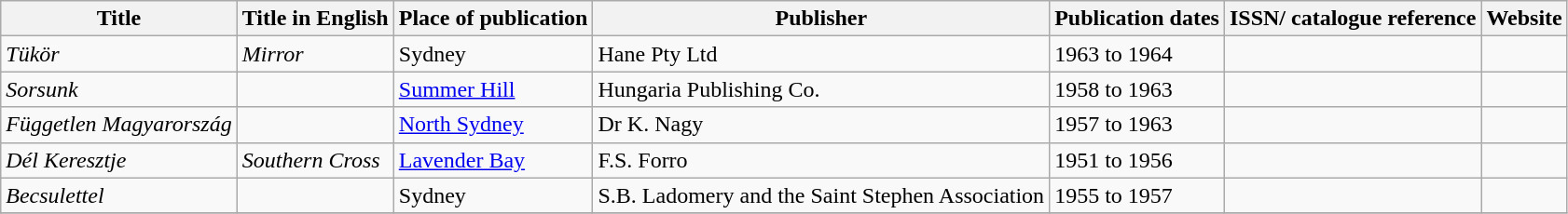<table class="wikitable sortable">
<tr>
<th>Title</th>
<th>Title in English</th>
<th>Place of publication</th>
<th>Publisher</th>
<th>Publication dates</th>
<th>ISSN/ catalogue reference</th>
<th>Website</th>
</tr>
<tr>
<td><em>Tükör </em></td>
<td><em>Mirror</em></td>
<td>Sydney</td>
<td>Hane Pty Ltd</td>
<td>1963 to 1964</td>
<td></td>
<td></td>
</tr>
<tr>
<td><em>Sorsunk</em></td>
<td></td>
<td><a href='#'>Summer Hill</a></td>
<td>Hungaria Publishing Co.</td>
<td>1958 to 1963</td>
<td></td>
<td></td>
</tr>
<tr>
<td><em>Független Magyarország</em></td>
<td></td>
<td><a href='#'>North Sydney</a></td>
<td>Dr K. Nagy</td>
<td>1957 to 1963</td>
<td></td>
<td></td>
</tr>
<tr>
<td><em>Dél Keresztje</em></td>
<td><em>Southern Cross</em></td>
<td><a href='#'>Lavender Bay</a></td>
<td>F.S. Forro</td>
<td>1951 to 1956</td>
<td></td>
<td></td>
</tr>
<tr>
<td><em>Becsulettel</em></td>
<td></td>
<td>Sydney</td>
<td>S.B. Ladomery and the Saint Stephen Association</td>
<td>1955 to 1957</td>
<td></td>
<td></td>
</tr>
<tr>
</tr>
</table>
